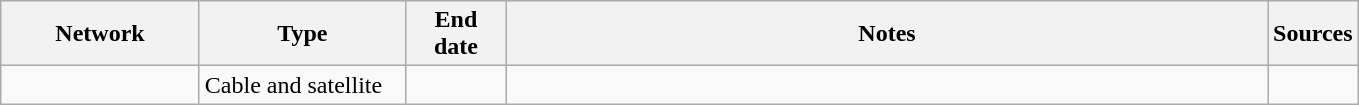<table class="wikitable">
<tr>
<th style="text-align:center; width:125px">Network</th>
<th style="text-align:center; width:130px">Type</th>
<th style="text-align:center; width:60px">End date</th>
<th style="text-align:center; width:500px">Notes</th>
<th style="text-align:center; width:30px">Sources</th>
</tr>
<tr>
<td><a href='#'></a></td>
<td>Cable and satellite</td>
<td></td>
<td></td>
<td></td>
</tr>
</table>
